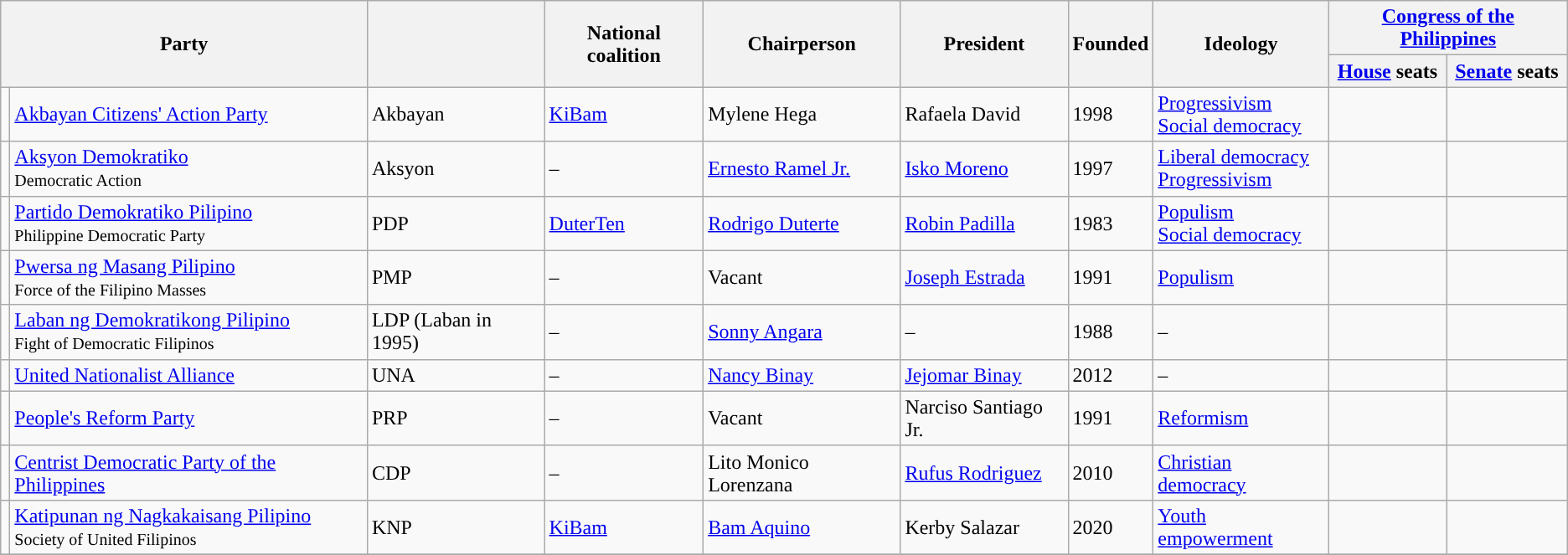<table class="wikitable sortable">
<tr>
<th colspan="2" rowspan="2">Party</th>
<th rowspan="2"></th>
<th rowspan="2">National coalition</th>
<th rowspan="2">Chairperson</th>
<th rowspan="2">President</th>
<th rowspan="2">Founded</th>
<th rowspan="2">Ideology</th>
<th colspan="2"><a href='#'>Congress of the Philippines</a></th>
</tr>
<tr>
<th><a href='#'>House</a> seats</th>
<th><a href='#'>Senate</a> seats</th>
</tr>
<tr>
<td style="background:"></td>
<td><a href='#'>Akbayan Citizens' Action Party</a></td>
<td>Akbayan</td>
<td><a href='#'>KiBam</a></td>
<td>Mylene Hega</td>
<td>Rafaela David</td>
<td>1998</td>
<td><a href='#'>Progressivism</a><br><a href='#'>Social democracy</a></td>
<td></td>
<td></td>
</tr>
<tr>
<td style="background:"></td>
<td><a href='#'>Aksyon Demokratiko</a><br><small>Democratic Action</small></td>
<td>Aksyon</td>
<td>–</td>
<td><a href='#'>Ernesto Ramel Jr.</a></td>
<td><a href='#'>Isko Moreno</a></td>
<td>1997</td>
<td><a href='#'>Liberal democracy</a><br><a href='#'>Progressivism</a></td>
<td></td>
<td></td>
</tr>
<tr>
<td style="background:"></td>
<td><a href='#'>Partido Demokratiko Pilipino</a><br><small>Philippine Democratic Party</small></td>
<td>PDP</td>
<td><a href='#'>DuterTen</a></td>
<td><a href='#'>Rodrigo Duterte</a></td>
<td><a href='#'>Robin Padilla</a></td>
<td>1983</td>
<td><a href='#'>Populism</a><br><a href='#'>Social democracy</a></td>
<td></td>
<td></td>
</tr>
<tr>
<td style="background:"></td>
<td><a href='#'>Pwersa ng Masang Pilipino</a><br><small>Force of the Filipino Masses</small></td>
<td>PMP</td>
<td>–</td>
<td>Vacant</td>
<td><a href='#'>Joseph Estrada</a></td>
<td>1991</td>
<td><a href='#'>Populism</a></td>
<td></td>
<td></td>
</tr>
<tr>
<td style="background:"></td>
<td><a href='#'>Laban ng Demokratikong Pilipino</a><br><small>Fight of Democratic Filipinos</small></td>
<td>LDP (Laban in 1995)</td>
<td>–</td>
<td><a href='#'>Sonny Angara</a></td>
<td>–</td>
<td>1988</td>
<td>–</td>
<td></td>
<td></td>
</tr>
<tr>
<td style="background:"></td>
<td><a href='#'>United Nationalist Alliance</a></td>
<td>UNA</td>
<td>–</td>
<td><a href='#'>Nancy Binay</a></td>
<td><a href='#'>Jejomar Binay</a></td>
<td>2012</td>
<td>–</td>
<td></td>
<td></td>
</tr>
<tr>
<td style="background:"></td>
<td><a href='#'>People's Reform Party</a></td>
<td>PRP</td>
<td>–</td>
<td>Vacant</td>
<td>Narciso Santiago Jr.</td>
<td>1991</td>
<td><a href='#'>Reformism</a></td>
<td></td>
<td></td>
</tr>
<tr>
<td style="background:"></td>
<td><a href='#'>Centrist Democratic Party of the Philippines</a></td>
<td>CDP</td>
<td>–</td>
<td>Lito Monico Lorenzana</td>
<td><a href='#'>Rufus Rodriguez</a></td>
<td>2010</td>
<td><a href='#'>Christian democracy</a></td>
<td></td>
<td></td>
</tr>
<tr>
<td style="background:"></td>
<td><a href='#'>Katipunan ng Nagkakaisang Pilipino</a><br><small>Society of United Filipinos</small></td>
<td>KNP</td>
<td><a href='#'>KiBam</a></td>
<td><a href='#'>Bam Aquino</a></td>
<td>Kerby Salazar</td>
<td>2020</td>
<td><a href='#'>Youth empowerment</a></td>
<td></td>
<td></td>
</tr>
<tr>
</tr>
</table>
